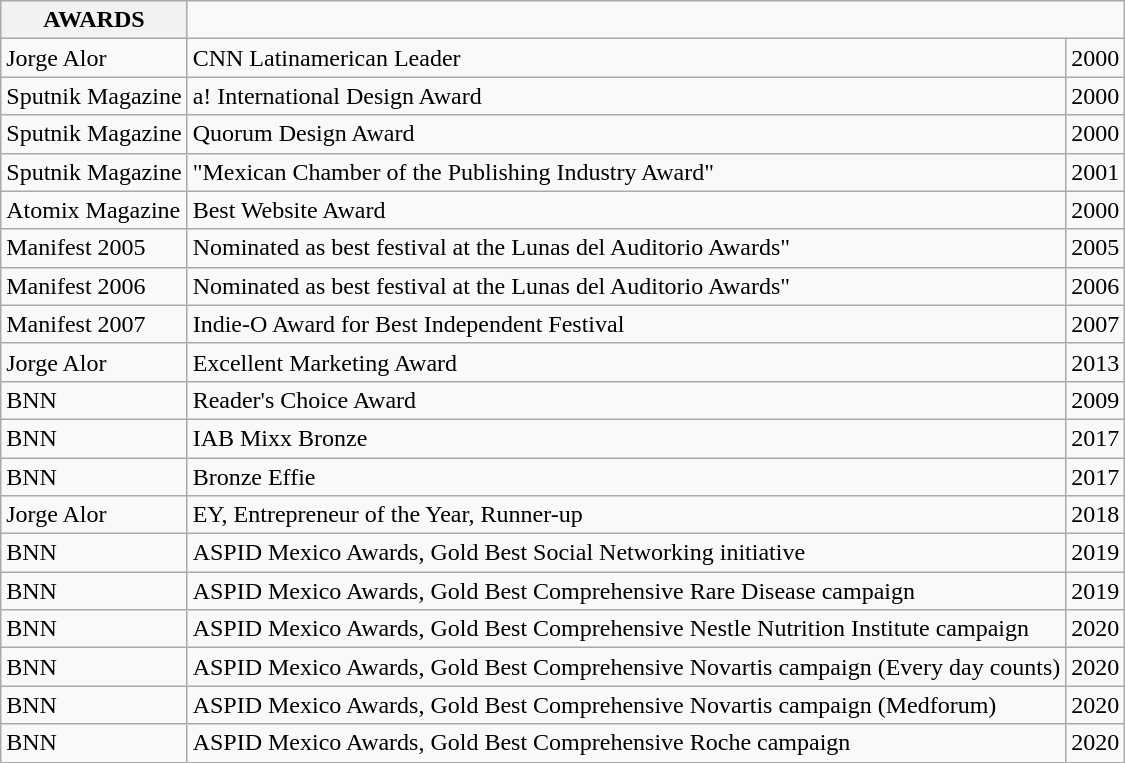<table class="wikitable">
<tr>
<th>AWARDS</th>
</tr>
<tr>
<td>Jorge Alor</td>
<td>CNN Latinamerican Leader </td>
<td>2000</td>
</tr>
<tr>
<td>Sputnik Magazine</td>
<td>a! International Design Award</td>
<td>2000</td>
</tr>
<tr>
<td>Sputnik Magazine</td>
<td>Quorum Design Award</td>
<td>2000</td>
</tr>
<tr>
<td>Sputnik Magazine</td>
<td>"Mexican Chamber of the Publishing Industry Award"</td>
<td>2001</td>
</tr>
<tr>
<td>Atomix Magazine</td>
<td>Best Website Award</td>
<td>2000</td>
</tr>
<tr>
<td>Manifest 2005</td>
<td>Nominated as best festival at the Lunas del Auditorio Awards"</td>
<td>2005</td>
</tr>
<tr>
<td>Manifest 2006</td>
<td>Nominated as best festival at the Lunas del Auditorio Awards"</td>
<td>2006</td>
</tr>
<tr>
<td>Manifest 2007</td>
<td>Indie-O Award for Best Independent Festival</td>
<td>2007</td>
</tr>
<tr>
<td>Jorge Alor</td>
<td>Excellent Marketing Award</td>
<td>2013</td>
</tr>
<tr>
<td>BNN</td>
<td>Reader's Choice Award</td>
<td>2009</td>
</tr>
<tr>
<td>BNN</td>
<td>IAB Mixx Bronze</td>
<td>2017</td>
</tr>
<tr>
<td>BNN</td>
<td>Bronze Effie</td>
<td>2017</td>
</tr>
<tr>
<td>Jorge Alor</td>
<td>EY, Entrepreneur of the Year, Runner-up</td>
<td>2018</td>
</tr>
<tr>
<td>BNN</td>
<td>ASPID Mexico Awards, Gold Best Social Networking initiative</td>
<td>2019</td>
</tr>
<tr>
<td>BNN</td>
<td>ASPID Mexico Awards, Gold Best Comprehensive Rare Disease campaign</td>
<td>2019</td>
</tr>
<tr>
<td>BNN</td>
<td>ASPID Mexico Awards, Gold Best Comprehensive Nestle Nutrition Institute campaign</td>
<td>2020</td>
</tr>
<tr>
<td>BNN</td>
<td>ASPID Mexico Awards, Gold Best Comprehensive Novartis campaign (Every day counts)</td>
<td>2020</td>
</tr>
<tr>
<td>BNN</td>
<td>ASPID Mexico Awards, Gold Best Comprehensive Novartis campaign (Medforum)</td>
<td>2020</td>
</tr>
<tr>
<td>BNN</td>
<td>ASPID Mexico Awards, Gold Best Comprehensive Roche campaign</td>
<td>2020</td>
</tr>
</table>
